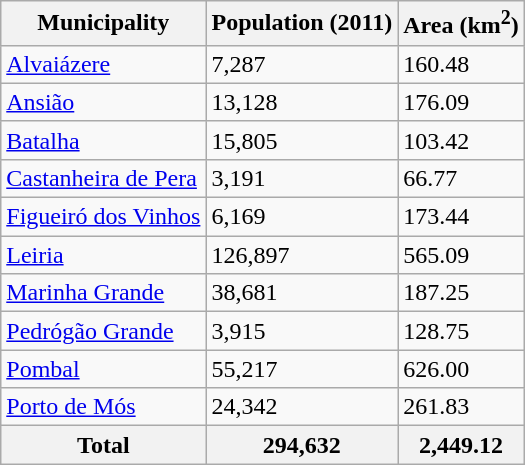<table class="wikitable sortable">
<tr>
<th>Municipality</th>
<th>Population (2011)</th>
<th>Area (km<sup>2</sup>)</th>
</tr>
<tr>
<td><a href='#'>Alvaiázere</a></td>
<td>7,287</td>
<td>160.48</td>
</tr>
<tr>
<td><a href='#'>Ansião</a></td>
<td>13,128</td>
<td>176.09</td>
</tr>
<tr>
<td><a href='#'>Batalha</a></td>
<td>15,805</td>
<td>103.42</td>
</tr>
<tr>
<td><a href='#'>Castanheira de Pera</a></td>
<td>3,191</td>
<td>66.77</td>
</tr>
<tr>
<td><a href='#'>Figueiró dos Vinhos</a></td>
<td>6,169</td>
<td>173.44</td>
</tr>
<tr>
<td><a href='#'>Leiria</a></td>
<td>126,897</td>
<td>565.09</td>
</tr>
<tr>
<td><a href='#'>Marinha Grande</a></td>
<td>38,681</td>
<td>187.25</td>
</tr>
<tr>
<td><a href='#'>Pedrógão Grande</a></td>
<td>3,915</td>
<td>128.75</td>
</tr>
<tr>
<td><a href='#'>Pombal</a></td>
<td>55,217</td>
<td>626.00</td>
</tr>
<tr>
<td><a href='#'>Porto de Mós</a></td>
<td>24,342</td>
<td>261.83</td>
</tr>
<tr>
<th>Total</th>
<th>294,632</th>
<th>2,449.12</th>
</tr>
</table>
